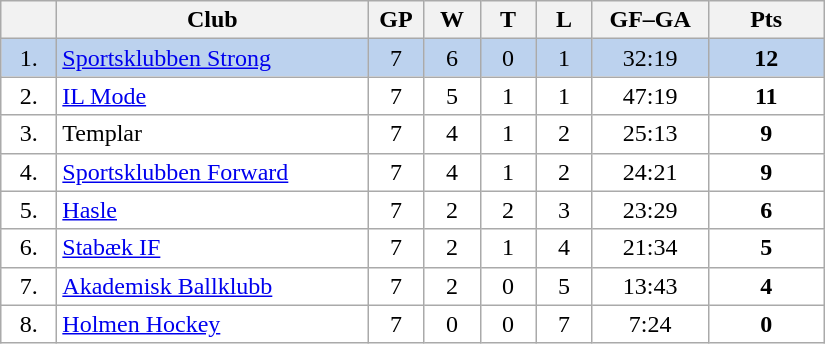<table class="wikitable">
<tr>
<th width="30"></th>
<th width="200">Club</th>
<th width="30">GP</th>
<th width="30">W</th>
<th width="30">T</th>
<th width="30">L</th>
<th width="70">GF–GA</th>
<th width="70">Pts</th>
</tr>
<tr bgcolor="#BCD2EE" align="center">
<td>1.</td>
<td align="left"><a href='#'>Sportsklubben Strong</a></td>
<td>7</td>
<td>6</td>
<td>0</td>
<td>1</td>
<td>32:19</td>
<td><strong>12</strong></td>
</tr>
<tr bgcolor="#FFFFFF" align="center">
<td>2.</td>
<td align="left"><a href='#'>IL Mode</a></td>
<td>7</td>
<td>5</td>
<td>1</td>
<td>1</td>
<td>47:19</td>
<td><strong>11</strong></td>
</tr>
<tr bgcolor="#FFFFFF" align="center">
<td>3.</td>
<td align="left">Templar</td>
<td>7</td>
<td>4</td>
<td>1</td>
<td>2</td>
<td>25:13</td>
<td><strong>9</strong></td>
</tr>
<tr bgcolor="#FFFFFF" align="center">
<td>4.</td>
<td align="left"><a href='#'>Sportsklubben Forward</a></td>
<td>7</td>
<td>4</td>
<td>1</td>
<td>2</td>
<td>24:21</td>
<td><strong>9</strong></td>
</tr>
<tr bgcolor="#FFFFFF" align="center">
<td>5.</td>
<td align="left"><a href='#'>Hasle</a></td>
<td>7</td>
<td>2</td>
<td>2</td>
<td>3</td>
<td>23:29</td>
<td><strong>6</strong></td>
</tr>
<tr bgcolor="#FFFFFF" align="center">
<td>6.</td>
<td align="left"><a href='#'>Stabæk IF</a></td>
<td>7</td>
<td>2</td>
<td>1</td>
<td>4</td>
<td>21:34</td>
<td><strong>5</strong></td>
</tr>
<tr bgcolor="#FFFFFF" align="center">
<td>7.</td>
<td align="left"><a href='#'>Akademisk Ballklubb</a></td>
<td>7</td>
<td>2</td>
<td>0</td>
<td>5</td>
<td>13:43</td>
<td><strong>4</strong></td>
</tr>
<tr bgcolor="#FFFFFF" align="center">
<td>8.</td>
<td align="left"><a href='#'>Holmen Hockey</a></td>
<td>7</td>
<td>0</td>
<td>0</td>
<td>7</td>
<td>7:24</td>
<td><strong>0</strong></td>
</tr>
</table>
